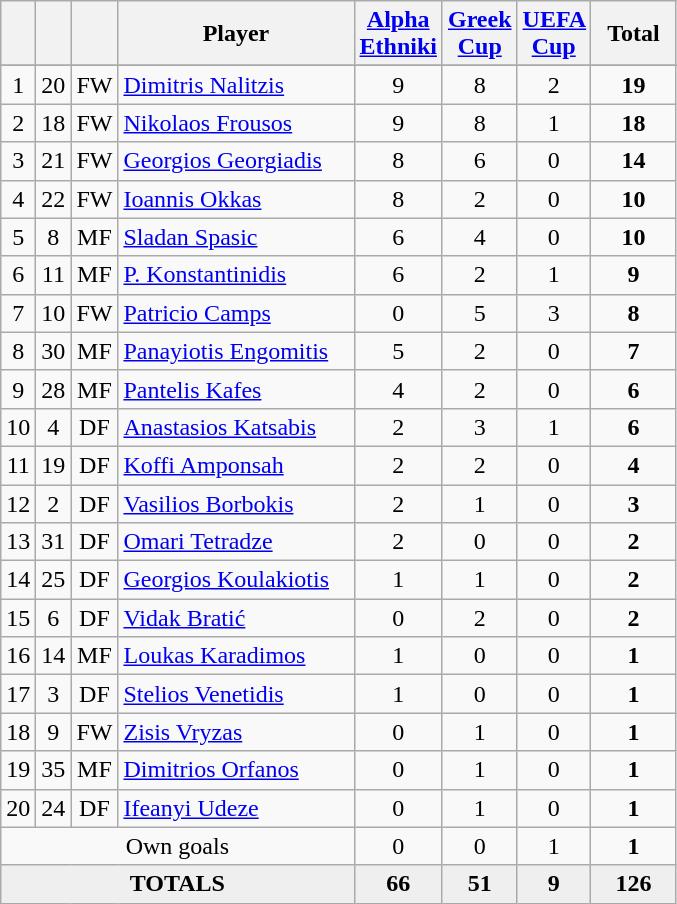<table class="wikitable sortable" style="text-align:center">
<tr>
<th width=5></th>
<th width=5></th>
<th width=5></th>
<th width=150>Player</th>
<th width=30><a href='#'>Alpha Ethniki</a></th>
<th width=30><a href='#'>Greek Cup</a></th>
<th width=30px><a href='#'>UEFA Cup</a></th>
<th width=50>Total</th>
</tr>
<tr>
</tr>
<tr>
<td>1</td>
<td>20</td>
<td>FW</td>
<td align=left> <a href='#'>Dimitris Nalitzis</a></td>
<td>9</td>
<td>8</td>
<td>2</td>
<td><strong>19</strong></td>
</tr>
<tr>
<td>2</td>
<td>18</td>
<td>FW</td>
<td align=left> <a href='#'>Nikolaos Frousos</a></td>
<td>9</td>
<td>8</td>
<td>1</td>
<td><strong>18</strong></td>
</tr>
<tr>
<td>3</td>
<td>21</td>
<td>FW</td>
<td align=left> <a href='#'>Georgios Georgiadis</a></td>
<td>8</td>
<td>6</td>
<td>0</td>
<td><strong>14</strong></td>
</tr>
<tr>
<td>4</td>
<td>22</td>
<td>FW</td>
<td align=left> <a href='#'>Ioannis Okkas</a></td>
<td>8</td>
<td>2</td>
<td>0</td>
<td><strong>10</strong></td>
</tr>
<tr>
<td>5</td>
<td>8</td>
<td>MF</td>
<td align=left> <a href='#'>Sladan Spasic</a></td>
<td>6</td>
<td>4</td>
<td>0</td>
<td><strong>10</strong></td>
</tr>
<tr>
<td>6</td>
<td>11</td>
<td>MF</td>
<td align=left> <a href='#'>P. Konstantinidis</a></td>
<td>6</td>
<td>2</td>
<td>1</td>
<td><strong>9</strong></td>
</tr>
<tr>
<td>7</td>
<td>10</td>
<td>FW</td>
<td align=left> <a href='#'>Patricio Camps</a></td>
<td>0</td>
<td>5</td>
<td>3</td>
<td><strong>8</strong></td>
</tr>
<tr>
<td>8</td>
<td>30</td>
<td>MF</td>
<td align=left> <a href='#'>Panayiotis Engomitis</a></td>
<td>5</td>
<td>2</td>
<td>0</td>
<td><strong>7</strong></td>
</tr>
<tr>
<td>9</td>
<td>28</td>
<td>MF</td>
<td align=left> <a href='#'>Pantelis Kafes</a></td>
<td>4</td>
<td>2</td>
<td>0</td>
<td><strong>6</strong></td>
</tr>
<tr>
<td>10</td>
<td>4</td>
<td>DF</td>
<td align=left> <a href='#'>Anastasios Katsabis</a></td>
<td>2</td>
<td>3</td>
<td>1</td>
<td><strong>6</strong></td>
</tr>
<tr>
<td>11</td>
<td>19</td>
<td>DF</td>
<td align=left> <a href='#'>Koffi Amponsah</a></td>
<td>2</td>
<td>2</td>
<td>0</td>
<td><strong>4</strong></td>
</tr>
<tr>
<td>12</td>
<td>2</td>
<td>DF</td>
<td align=left> <a href='#'>Vasilios Borbokis</a></td>
<td>2</td>
<td>1</td>
<td>0</td>
<td><strong>3</strong></td>
</tr>
<tr>
<td>13</td>
<td>31</td>
<td>DF</td>
<td align=left> <a href='#'>Omari Tetradze</a></td>
<td>2</td>
<td>0</td>
<td>0</td>
<td><strong>2</strong></td>
</tr>
<tr>
<td>14</td>
<td>25</td>
<td>DF</td>
<td align=left> <a href='#'>Georgios Koulakiotis</a></td>
<td>1</td>
<td>1</td>
<td>0</td>
<td><strong>2</strong></td>
</tr>
<tr>
<td>15</td>
<td>6</td>
<td>DF</td>
<td align=left> <a href='#'>Vidak Bratić</a></td>
<td>0</td>
<td>2</td>
<td>0</td>
<td><strong>2</strong></td>
</tr>
<tr>
<td>16</td>
<td>14</td>
<td>MF</td>
<td align=left> <a href='#'>Loukas Karadimos</a></td>
<td>1</td>
<td>0</td>
<td>0</td>
<td><strong>1</strong></td>
</tr>
<tr>
<td>17</td>
<td>3</td>
<td>DF</td>
<td align=left> <a href='#'>Stelios Venetidis</a></td>
<td>1</td>
<td>0</td>
<td>0</td>
<td><strong>1</strong></td>
</tr>
<tr>
<td>18</td>
<td>9</td>
<td>FW</td>
<td align=left> <a href='#'>Zisis Vryzas</a></td>
<td>0</td>
<td>1</td>
<td>0</td>
<td><strong>1</strong></td>
</tr>
<tr>
<td>19</td>
<td>35</td>
<td>MF</td>
<td align=left> <a href='#'>Dimitrios Orfanos</a></td>
<td>0</td>
<td>1</td>
<td>0</td>
<td><strong>1</strong></td>
</tr>
<tr>
<td>20</td>
<td>24</td>
<td>DF</td>
<td align=left> <a href='#'>Ifeanyi Udeze</a></td>
<td>0</td>
<td>1</td>
<td>0</td>
<td><strong>1</strong></td>
</tr>
<tr>
<td colspan="4">Own goals</td>
<td>0</td>
<td>0</td>
<td>1</td>
<td><strong>1</strong></td>
</tr>
<tr bgcolor="#EFEFEF">
<td colspan=4><strong>TOTALS</strong></td>
<td><strong>66</strong></td>
<td><strong>51</strong></td>
<td><strong>9</strong></td>
<td><strong>126</strong></td>
</tr>
</table>
